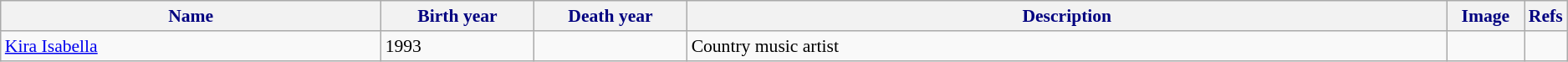<table class="wikitable" style="font-size:90%;">
<tr>
<th style="background-color:#f2f2f2; color: #000080" width="25%">Name</th>
<th style="background-color:#f2f2f2; color: #000080" width="10%">Birth year</th>
<th style="background-color:#f2f2f2; color: #000080" width="10%">Death year</th>
<th style="background-color:#f2f2f2; color: #000080" width="50%">Description</th>
<th style="background-color:#f2f2f2; color: #000080" width="5%">Image</th>
<th style="background-color:#f2f2f2; color: #000080" width="5%">Refs</th>
</tr>
<tr>
<td><a href='#'>Kira Isabella</a></td>
<td>1993</td>
<td></td>
<td>Country music artist</td>
<td></td>
<td></td>
</tr>
</table>
